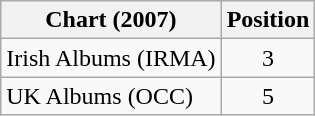<table class="wikitable">
<tr>
<th align="left">Chart (2007)</th>
<th align="left">Position</th>
</tr>
<tr>
<td>Irish Albums (IRMA)</td>
<td style="text-align:center;">3</td>
</tr>
<tr>
<td>UK Albums (OCC)</td>
<td style="text-align:center;">5</td>
</tr>
</table>
